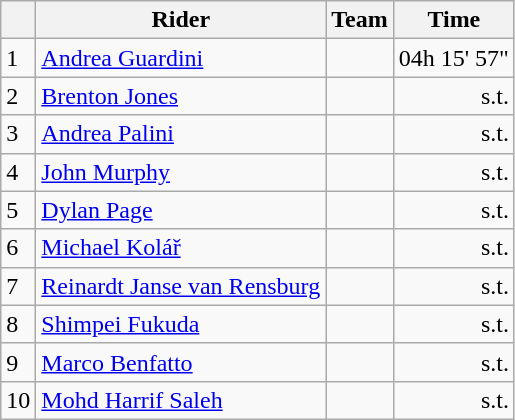<table class=wikitable>
<tr>
<th></th>
<th>Rider</th>
<th>Team</th>
<th>Time</th>
</tr>
<tr>
<td>1</td>
<td> <a href='#'>Andrea Guardini</a> </td>
<td></td>
<td align=right>04h 15' 57"</td>
</tr>
<tr>
<td>2</td>
<td> <a href='#'>Brenton Jones</a></td>
<td></td>
<td align=right>s.t.</td>
</tr>
<tr>
<td>3</td>
<td> <a href='#'>Andrea Palini</a></td>
<td></td>
<td align=right>s.t.</td>
</tr>
<tr>
<td>4</td>
<td> <a href='#'>John Murphy</a></td>
<td></td>
<td align=right>s.t.</td>
</tr>
<tr>
<td>5</td>
<td> <a href='#'>Dylan Page</a></td>
<td></td>
<td align=right>s.t.</td>
</tr>
<tr>
<td>6</td>
<td> <a href='#'>Michael Kolář</a></td>
<td></td>
<td align=right>s.t.</td>
</tr>
<tr>
<td>7</td>
<td> <a href='#'>Reinardt Janse van Rensburg</a></td>
<td></td>
<td align=right>s.t.</td>
</tr>
<tr>
<td>8</td>
<td> <a href='#'>Shimpei Fukuda</a></td>
<td></td>
<td align=right>s.t.</td>
</tr>
<tr>
<td>9</td>
<td> <a href='#'>Marco Benfatto</a></td>
<td></td>
<td align=right>s.t.</td>
</tr>
<tr>
<td>10</td>
<td> <a href='#'>Mohd Harrif Saleh</a></td>
<td></td>
<td align=right>s.t.</td>
</tr>
</table>
